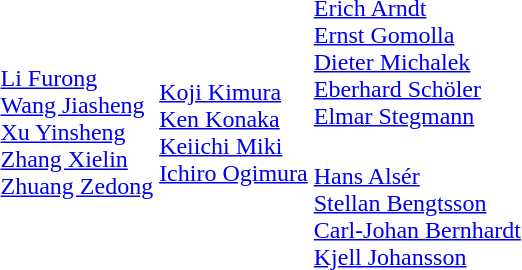<table>
<tr>
<td rowspan=2></td>
<td rowspan=2><br><a href='#'>Li Furong</a><br><a href='#'>Wang Jiasheng</a><br><a href='#'>Xu Yinsheng</a><br><a href='#'>Zhang Xielin</a><br><a href='#'>Zhuang Zedong</a></td>
<td rowspan=2><br><a href='#'>Koji Kimura</a><br><a href='#'>Ken Konaka</a><br><a href='#'>Keiichi Miki</a><br><a href='#'>Ichiro Ogimura</a></td>
<td><br><a href='#'>Erich Arndt</a><br><a href='#'>Ernst Gomolla</a><br><a href='#'>Dieter Michalek</a><br><a href='#'>Eberhard Schöler</a><br><a href='#'>Elmar Stegmann</a></td>
</tr>
<tr>
<td><br><a href='#'>Hans Alsér</a><br><a href='#'>Stellan Bengtsson</a><br><a href='#'>Carl-Johan Bernhardt</a><br><a href='#'>Kjell Johansson</a></td>
</tr>
<tr>
</tr>
</table>
